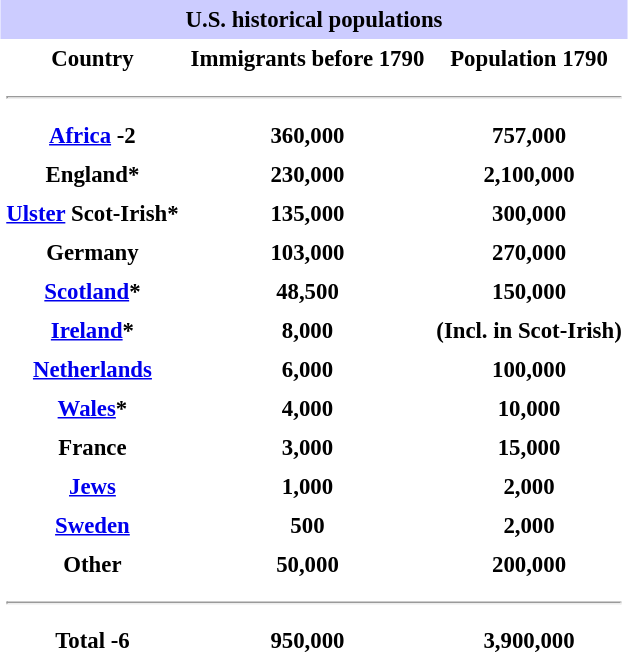<table class="toccolours" cellpadding="4" cellspacing="0" style="margin:1em auto; font-size:95%;">
<tr>
<th colspan="3"  style="background:#ccf; text-align:center;">U.S. historical populations</th>
</tr>
<tr>
<th style="text-align:center;">Country</th>
<th style="text-align:center;">Immigrants before 1790</th>
<th style="text-align:center;">Population 1790</th>
</tr>
<tr>
<td colspan=3><hr></td>
</tr>
<tr>
<th style="text-align:center;"><a href='#'>Africa</a> -2</th>
<th>360,000</th>
<th>757,000</th>
</tr>
<tr>
<th style="text-align:center;">England*</th>
<th>230,000</th>
<th>2,100,000</th>
</tr>
<tr>
<th style="text-align:center;"><a href='#'>Ulster</a> Scot-Irish*</th>
<th>135,000</th>
<th>300,000</th>
</tr>
<tr>
<th style="text-align:center;">Germany</th>
<th>103,000</th>
<th>270,000</th>
</tr>
<tr>
<th style="text-align:center;"><a href='#'>Scotland</a>*</th>
<th>48,500</th>
<th>150,000</th>
</tr>
<tr>
<th style="text-align:center;"><a href='#'>Ireland</a>*</th>
<th>8,000</th>
<th>(Incl. in Scot-Irish)</th>
</tr>
<tr>
<th style="text-align:center;"><a href='#'>Netherlands</a></th>
<th>6,000</th>
<th>100,000</th>
</tr>
<tr>
<th style="text-align:center;"><a href='#'>Wales</a>*</th>
<th>4,000</th>
<th>10,000</th>
</tr>
<tr>
<th style="text-align:center;">France</th>
<th>3,000</th>
<th>15,000</th>
</tr>
<tr>
<th style="text-align:center;"><a href='#'>Jews</a></th>
<th>1,000</th>
<th>2,000</th>
</tr>
<tr>
<th style="text-align:center;"><a href='#'>Sweden</a></th>
<th>500</th>
<th>2,000</th>
</tr>
<tr>
<th style="text-align:center;">Other</th>
<th>50,000</th>
<th>200,000</th>
</tr>
<tr>
<td colspan=3><hr></td>
</tr>
<tr>
<th style="text-align:center;">Total -6</th>
<th>950,000</th>
<th>3,900,000</th>
</tr>
</table>
